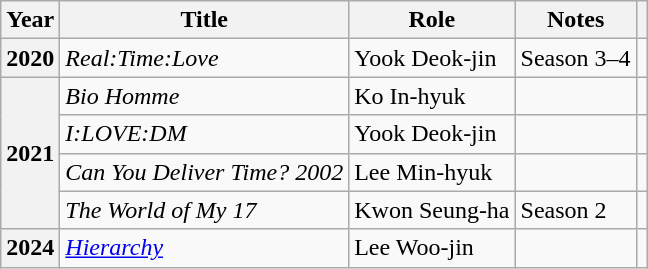<table class="wikitable plainrowheaders">
<tr>
<th scope="col">Year</th>
<th scope="col">Title</th>
<th scope="col">Role</th>
<th scope="col">Notes</th>
<th scope="col" class="unsortable"></th>
</tr>
<tr>
<th scope="row">2020</th>
<td><em>Real:Time:Love</em></td>
<td>Yook Deok-jin</td>
<td>Season 3–4</td>
<td style="text-align:center"></td>
</tr>
<tr>
<th scope="row" rowspan="4">2021</th>
<td><em>Bio Homme</em></td>
<td>Ko In-hyuk</td>
<td></td>
<td style="text-align:center"></td>
</tr>
<tr>
<td><em>I:LOVE:DM</em></td>
<td>Yook Deok-jin</td>
<td></td>
<td style="text-align:center"></td>
</tr>
<tr>
<td><em>Can You Deliver Time? 2002</em></td>
<td>Lee Min-hyuk</td>
<td></td>
<td style="text-align:center"></td>
</tr>
<tr>
<td><em>The World of My 17</em></td>
<td>Kwon Seung-ha</td>
<td>Season 2</td>
<td style="text-align:center"></td>
</tr>
<tr>
<th scope="row">2024</th>
<td><em><a href='#'>Hierarchy</a></em></td>
<td>Lee Woo-jin</td>
<td></td>
<td style="text-align:center"></td>
</tr>
</table>
